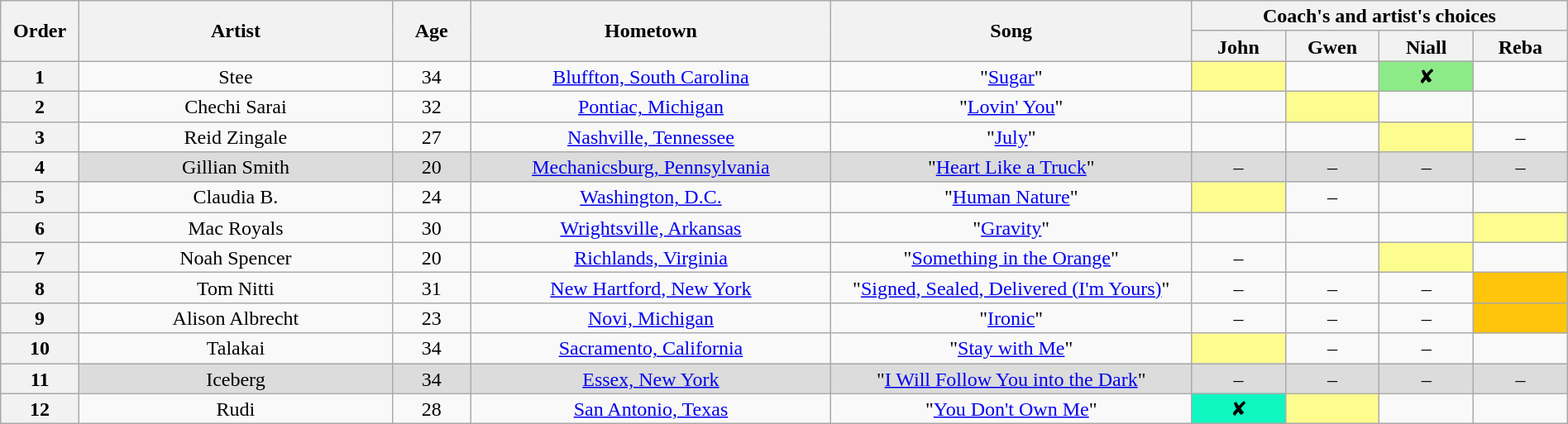<table class="wikitable" style="text-align:center; line-height:17px; width:100%">
<tr>
<th scope="col" rowspan="2" style="width:05%">Order</th>
<th scope="col" rowspan="2" style="width:20%">Artist</th>
<th scope="col" rowspan="2" style="width:05%">Age</th>
<th scope="col" rowspan="2" style="width:23%">Hometown</th>
<th rowspan="2" scope="col" style="width:23%">Song</th>
<th scope="col" colspan="4" style="width:25%">Coach's and artist's choices</th>
</tr>
<tr>
<th style="width:06%">John</th>
<th style="width:06%">Gwen</th>
<th style="width:06%">Niall</th>
<th style="width:06%">Reba</th>
</tr>
<tr>
<th>1</th>
<td>Stee</td>
<td>34</td>
<td><a href='#'>Bluffton, South Carolina</a></td>
<td>"<a href='#'>Sugar</a>"</td>
<td style="background:#fdfc8f"><em></em></td>
<td><em></em></td>
<td style="background:#8deb87">✘</td>
<td><em></em></td>
</tr>
<tr>
<th>2</th>
<td>Chechi Sarai</td>
<td>32</td>
<td><a href='#'>Pontiac, Michigan</a></td>
<td>"<a href='#'>Lovin' You</a>"</td>
<td><em></em></td>
<td style="background:#fdfc8f"><em></em></td>
<td><em></em></td>
<td><em></em></td>
</tr>
<tr>
<th>3</th>
<td>Reid Zingale</td>
<td>27</td>
<td><a href='#'>Nashville, Tennessee</a></td>
<td>"<a href='#'>July</a>"</td>
<td><em></em></td>
<td><em></em></td>
<td style="background:#fdfc8f"><em></em></td>
<td>–</td>
</tr>
<tr style="background:#DCDCDC">
<th>4</th>
<td>Gillian Smith</td>
<td>20</td>
<td><a href='#'>Mechanicsburg, Pennsylvania</a></td>
<td>"<a href='#'>Heart Like a Truck</a>"</td>
<td>–</td>
<td>–</td>
<td>–</td>
<td>–</td>
</tr>
<tr>
<th>5</th>
<td>Claudia B.</td>
<td>24</td>
<td><a href='#'>Washington, D.C.</a></td>
<td>"<a href='#'>Human Nature</a>"</td>
<td style="background:#fdfc8f"><em></em></td>
<td>–</td>
<td><em></em></td>
<td><em></em></td>
</tr>
<tr>
<th>6</th>
<td>Mac Royals</td>
<td>30</td>
<td><a href='#'>Wrightsville, Arkansas</a></td>
<td>"<a href='#'>Gravity</a>"</td>
<td><em></em></td>
<td><em></em></td>
<td><em></em></td>
<td style="background:#fdfc8f"><em></em></td>
</tr>
<tr>
<th>7</th>
<td>Noah Spencer</td>
<td>20</td>
<td><a href='#'>Richlands, Virginia</a></td>
<td>"<a href='#'>Something in the Orange</a>"</td>
<td>–</td>
<td><em></em></td>
<td style="background:#fdfc8f"><em></em></td>
<td><em></em></td>
</tr>
<tr>
<th>8</th>
<td>Tom Nitti</td>
<td>31</td>
<td><a href='#'>New Hartford, New York</a></td>
<td>"<a href='#'>Signed, Sealed, Delivered (I'm Yours)</a>"</td>
<td>–</td>
<td>–</td>
<td>–</td>
<td style="background:#ffc40c"><em></em></td>
</tr>
<tr>
<th>9</th>
<td>Alison Albrecht</td>
<td>23</td>
<td><a href='#'>Novi, Michigan</a></td>
<td>"<a href='#'>Ironic</a>"</td>
<td>–</td>
<td>–</td>
<td>–</td>
<td style="background:#ffc40c"><em></em></td>
</tr>
<tr>
<th>10</th>
<td>Talakai</td>
<td>34</td>
<td><a href='#'>Sacramento, California</a></td>
<td>"<a href='#'>Stay with Me</a>"</td>
<td style="background:#fdfc8f"><em></em></td>
<td>–</td>
<td>–</td>
<td><em></em></td>
</tr>
<tr style="background:#DCDCDC">
<th>11</th>
<td>Iceberg</td>
<td>34</td>
<td><a href='#'>Essex, New York</a></td>
<td>"<a href='#'>I Will Follow You into the Dark</a>"</td>
<td>–</td>
<td>–</td>
<td>–</td>
<td>–</td>
</tr>
<tr>
<th>12</th>
<td>Rudi</td>
<td>28</td>
<td><a href='#'>San Antonio, Texas</a></td>
<td>"<a href='#'>You Don't Own Me</a>"</td>
<td style="background:#0ff7c0">✘</td>
<td style="background:#fdfc8f"><em></em></td>
<td><em></em></td>
<td><em></em></td>
</tr>
</table>
